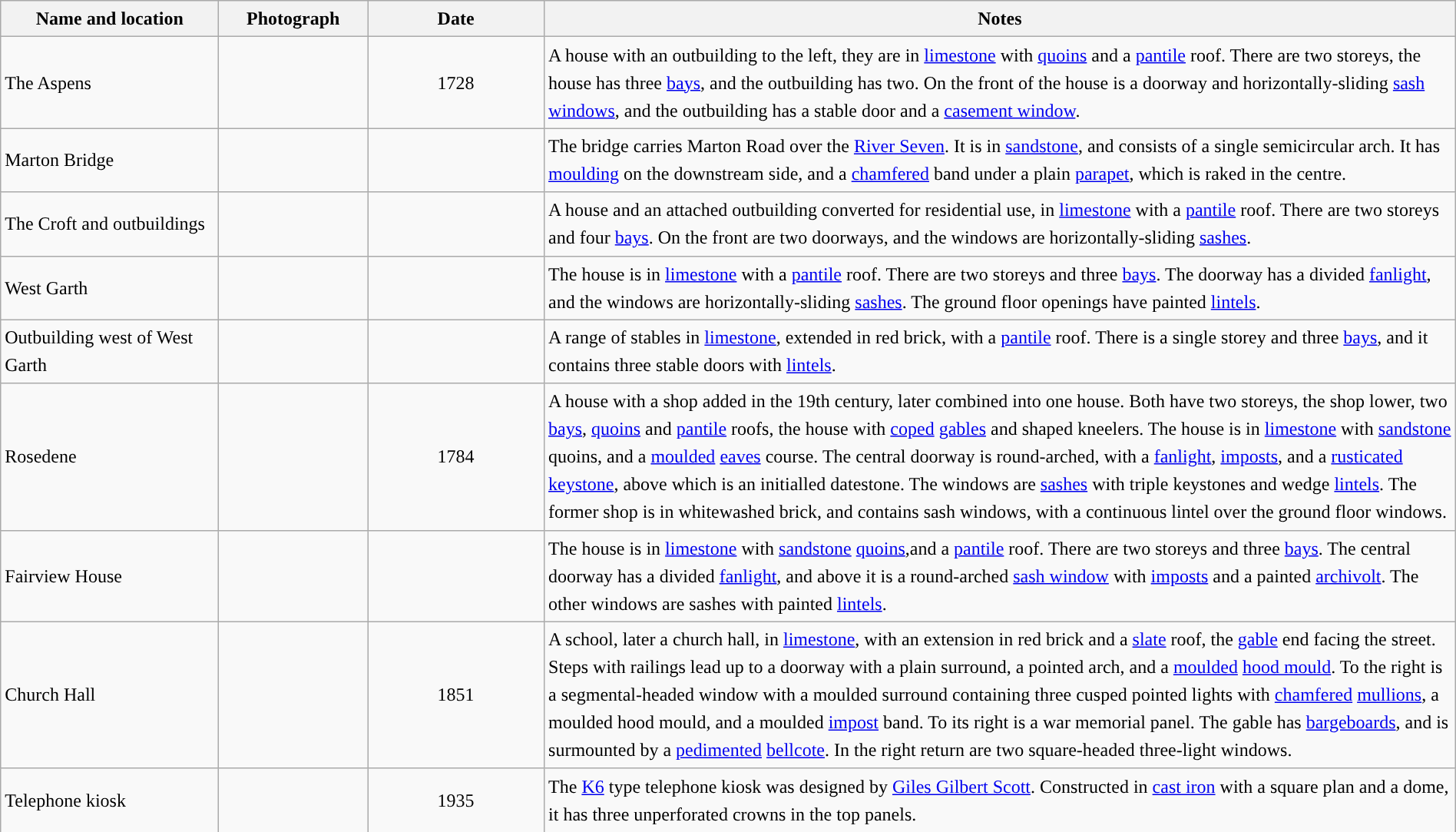<table class="wikitable sortable plainrowheaders" style="width:100%;border:0px;text-align:left;line-height:150%;">
<tr>
<th scope="col"  style="width:150px">Name and location</th>
<th scope="col"  style="width:100px" class="unsortable">Photograph</th>
<th scope="col"  style="width:120px">Date</th>
<th scope="col"  style="width:650px" class="unsortable">Notes</th>
</tr>
<tr>
<td>The Aspens<br><small></small></td>
<td></td>
<td align="center">1728</td>
<td>A house with an outbuilding to the left, they are in <a href='#'>limestone</a> with <a href='#'>quoins</a> and a <a href='#'>pantile</a> roof. There are two storeys, the house has three <a href='#'>bays</a>, and the outbuilding has two. On the front of the house is a doorway and horizontally-sliding <a href='#'>sash windows</a>, and the outbuilding has a stable door and a <a href='#'>casement window</a>.</td>
</tr>
<tr>
<td>Marton Bridge<br><small></small></td>
<td></td>
<td align="center"></td>
<td>The bridge carries Marton Road over the <a href='#'>River Seven</a>. It is in <a href='#'>sandstone</a>, and consists of a single semicircular arch. It has <a href='#'>moulding</a> on the downstream side, and a <a href='#'>chamfered</a> band under a plain <a href='#'>parapet</a>, which is raked in the centre.</td>
</tr>
<tr>
<td>The Croft and outbuildings<br><small></small></td>
<td></td>
<td align="center"></td>
<td>A house and an attached outbuilding converted for residential use, in <a href='#'>limestone</a> with a <a href='#'>pantile</a> roof. There are two storeys and four <a href='#'>bays</a>. On the front are two doorways, and the windows are horizontally-sliding <a href='#'>sashes</a>.</td>
</tr>
<tr>
<td>West Garth<br><small></small></td>
<td></td>
<td align="center"></td>
<td>The house is in <a href='#'>limestone</a> with a <a href='#'>pantile</a> roof. There are two storeys and three <a href='#'>bays</a>. The doorway has a divided <a href='#'>fanlight</a>, and the windows are horizontally-sliding <a href='#'>sashes</a>. The ground floor openings have painted <a href='#'>lintels</a>.</td>
</tr>
<tr>
<td>Outbuilding west of West Garth<br><small></small></td>
<td></td>
<td align="center"></td>
<td>A range of stables in <a href='#'>limestone</a>, extended in red brick, with a <a href='#'>pantile</a> roof. There is a single storey and three <a href='#'>bays</a>, and it contains three stable doors with <a href='#'>lintels</a>.</td>
</tr>
<tr>
<td>Rosedene<br><small></small></td>
<td></td>
<td align="center">1784</td>
<td>A house with a shop added in the 19th century, later combined into one house. Both have two storeys, the shop lower, two <a href='#'>bays</a>, <a href='#'>quoins</a> and <a href='#'>pantile</a> roofs, the house with <a href='#'>coped</a> <a href='#'>gables</a> and shaped kneelers. The house is in <a href='#'>limestone</a> with <a href='#'>sandstone</a> quoins, and a <a href='#'>moulded</a> <a href='#'>eaves</a> course. The central doorway is round-arched, with a <a href='#'>fanlight</a>, <a href='#'>imposts</a>, and a <a href='#'>rusticated</a> <a href='#'>keystone</a>, above which is an initialled datestone. The windows are <a href='#'>sashes</a> with triple keystones and wedge <a href='#'>lintels</a>. The former shop is in whitewashed brick, and contains sash windows, with a continuous lintel over the ground floor windows.</td>
</tr>
<tr>
<td>Fairview House<br><small></small></td>
<td></td>
<td align="center"></td>
<td>The house is in <a href='#'>limestone</a> with <a href='#'>sandstone</a> <a href='#'>quoins</a>,and a <a href='#'>pantile</a> roof. There are two storeys and three <a href='#'>bays</a>. The central doorway has a divided <a href='#'>fanlight</a>, and above it is a round-arched <a href='#'>sash window</a> with <a href='#'>imposts</a> and a painted <a href='#'>archivolt</a>. The other windows are sashes with painted <a href='#'>lintels</a>.</td>
</tr>
<tr>
<td>Church Hall<br><small></small></td>
<td></td>
<td align="center">1851</td>
<td>A school, later a church hall, in <a href='#'>limestone</a>, with an extension in red brick and a <a href='#'>slate</a> roof, the <a href='#'>gable</a> end facing the street. Steps with railings lead up to a doorway with a plain surround, a pointed arch, and a <a href='#'>moulded</a> <a href='#'>hood mould</a>. To the right is a segmental-headed window with a moulded surround containing three cusped pointed lights with <a href='#'>chamfered</a> <a href='#'>mullions</a>, a moulded hood mould, and a moulded <a href='#'>impost</a> band. To its right is a war memorial panel. The gable has <a href='#'>bargeboards</a>, and is surmounted by a <a href='#'>pedimented</a> <a href='#'>bellcote</a>. In the right return are two square-headed three-light windows.</td>
</tr>
<tr>
<td>Telephone kiosk<br><small></small></td>
<td></td>
<td align="center">1935</td>
<td>The <a href='#'>K6</a> type telephone kiosk was designed by <a href='#'>Giles Gilbert Scott</a>. Constructed in <a href='#'>cast iron</a> with a square plan and a dome, it has three unperforated crowns in the top panels.</td>
</tr>
<tr>
</tr>
</table>
